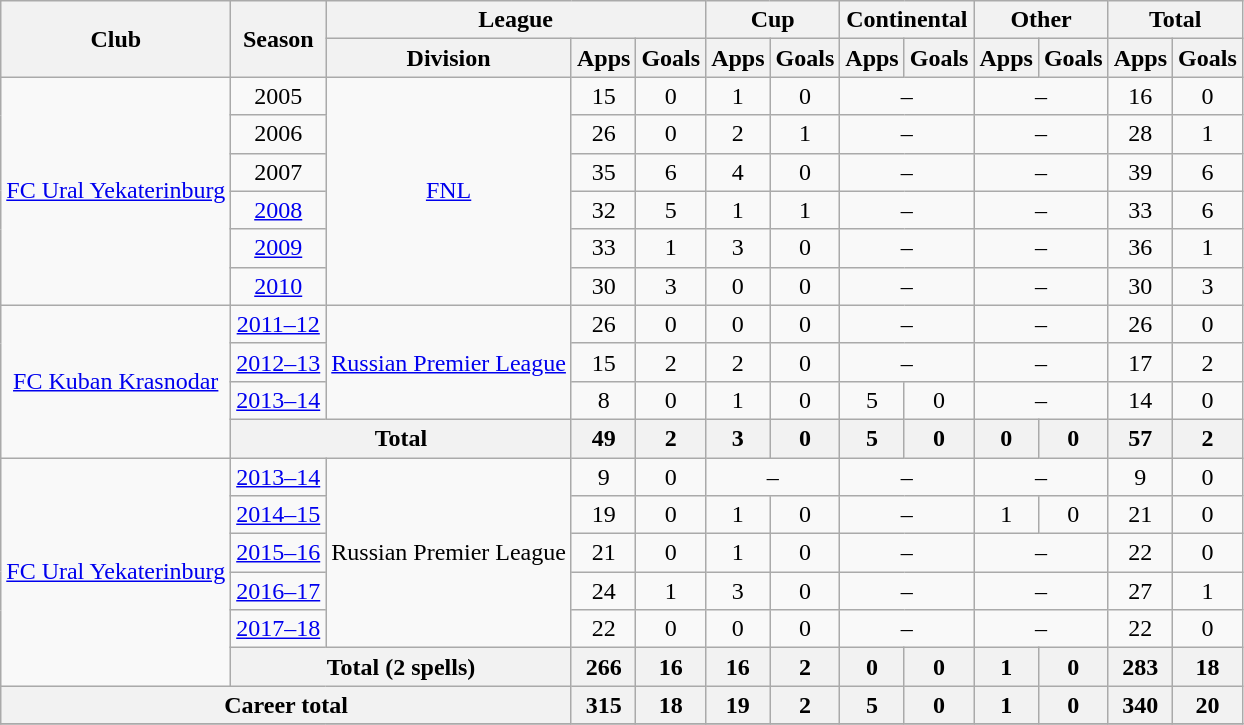<table class="wikitable" style="text-align: center;">
<tr>
<th rowspan=2>Club</th>
<th rowspan=2>Season</th>
<th colspan=3>League</th>
<th colspan=2>Cup</th>
<th colspan=2>Continental</th>
<th colspan=2>Other</th>
<th colspan=2>Total</th>
</tr>
<tr>
<th>Division</th>
<th>Apps</th>
<th>Goals</th>
<th>Apps</th>
<th>Goals</th>
<th>Apps</th>
<th>Goals</th>
<th>Apps</th>
<th>Goals</th>
<th>Apps</th>
<th>Goals</th>
</tr>
<tr>
<td rowspan=6><a href='#'>FC Ural Yekaterinburg</a></td>
<td>2005</td>
<td rowspan=6><a href='#'>FNL</a></td>
<td>15</td>
<td>0</td>
<td>1</td>
<td>0</td>
<td colspan=2>–</td>
<td colspan=2>–</td>
<td>16</td>
<td>0</td>
</tr>
<tr>
<td>2006</td>
<td>26</td>
<td>0</td>
<td>2</td>
<td>1</td>
<td colspan=2>–</td>
<td colspan=2>–</td>
<td>28</td>
<td>1</td>
</tr>
<tr>
<td>2007</td>
<td>35</td>
<td>6</td>
<td>4</td>
<td>0</td>
<td colspan=2>–</td>
<td colspan=2>–</td>
<td>39</td>
<td>6</td>
</tr>
<tr>
<td><a href='#'>2008</a></td>
<td>32</td>
<td>5</td>
<td>1</td>
<td>1</td>
<td colspan=2>–</td>
<td colspan=2>–</td>
<td>33</td>
<td>6</td>
</tr>
<tr>
<td><a href='#'>2009</a></td>
<td>33</td>
<td>1</td>
<td>3</td>
<td>0</td>
<td colspan=2>–</td>
<td colspan=2>–</td>
<td>36</td>
<td>1</td>
</tr>
<tr>
<td><a href='#'>2010</a></td>
<td>30</td>
<td>3</td>
<td>0</td>
<td>0</td>
<td colspan=2>–</td>
<td colspan=2>–</td>
<td>30</td>
<td>3</td>
</tr>
<tr>
<td rowspan=4><a href='#'>FC Kuban Krasnodar</a></td>
<td><a href='#'>2011–12</a></td>
<td rowspan=3><a href='#'>Russian Premier League</a></td>
<td>26</td>
<td>0</td>
<td>0</td>
<td>0</td>
<td colspan=2>–</td>
<td colspan=2>–</td>
<td>26</td>
<td>0</td>
</tr>
<tr>
<td><a href='#'>2012–13</a></td>
<td>15</td>
<td>2</td>
<td>2</td>
<td>0</td>
<td colspan=2>–</td>
<td colspan=2>–</td>
<td>17</td>
<td>2</td>
</tr>
<tr>
<td><a href='#'>2013–14</a></td>
<td>8</td>
<td>0</td>
<td>1</td>
<td>0</td>
<td>5</td>
<td>0</td>
<td colspan=2>–</td>
<td>14</td>
<td>0</td>
</tr>
<tr>
<th colspan=2>Total</th>
<th>49</th>
<th>2</th>
<th>3</th>
<th>0</th>
<th>5</th>
<th>0</th>
<th>0</th>
<th>0</th>
<th>57</th>
<th>2</th>
</tr>
<tr>
<td rowspan=6><a href='#'>FC Ural Yekaterinburg</a></td>
<td><a href='#'>2013–14</a></td>
<td rowspan=5>Russian Premier League</td>
<td>9</td>
<td>0</td>
<td colspan=2>–</td>
<td colspan=2>–</td>
<td colspan=2>–</td>
<td>9</td>
<td>0</td>
</tr>
<tr>
<td><a href='#'>2014–15</a></td>
<td>19</td>
<td>0</td>
<td>1</td>
<td>0</td>
<td colspan=2>–</td>
<td>1</td>
<td>0</td>
<td>21</td>
<td>0</td>
</tr>
<tr>
<td><a href='#'>2015–16</a></td>
<td>21</td>
<td>0</td>
<td>1</td>
<td>0</td>
<td colspan=2>–</td>
<td colspan=2>–</td>
<td>22</td>
<td>0</td>
</tr>
<tr>
<td><a href='#'>2016–17</a></td>
<td>24</td>
<td>1</td>
<td>3</td>
<td>0</td>
<td colspan=2>–</td>
<td colspan=2>–</td>
<td>27</td>
<td>1</td>
</tr>
<tr>
<td><a href='#'>2017–18</a></td>
<td>22</td>
<td>0</td>
<td>0</td>
<td>0</td>
<td colspan=2>–</td>
<td colspan=2>–</td>
<td>22</td>
<td>0</td>
</tr>
<tr>
<th colspan=2>Total (2 spells)</th>
<th>266</th>
<th>16</th>
<th>16</th>
<th>2</th>
<th>0</th>
<th>0</th>
<th>1</th>
<th>0</th>
<th>283</th>
<th>18</th>
</tr>
<tr>
<th colspan=3>Career total</th>
<th>315</th>
<th>18</th>
<th>19</th>
<th>2</th>
<th>5</th>
<th>0</th>
<th>1</th>
<th>0</th>
<th>340</th>
<th>20</th>
</tr>
<tr>
</tr>
</table>
